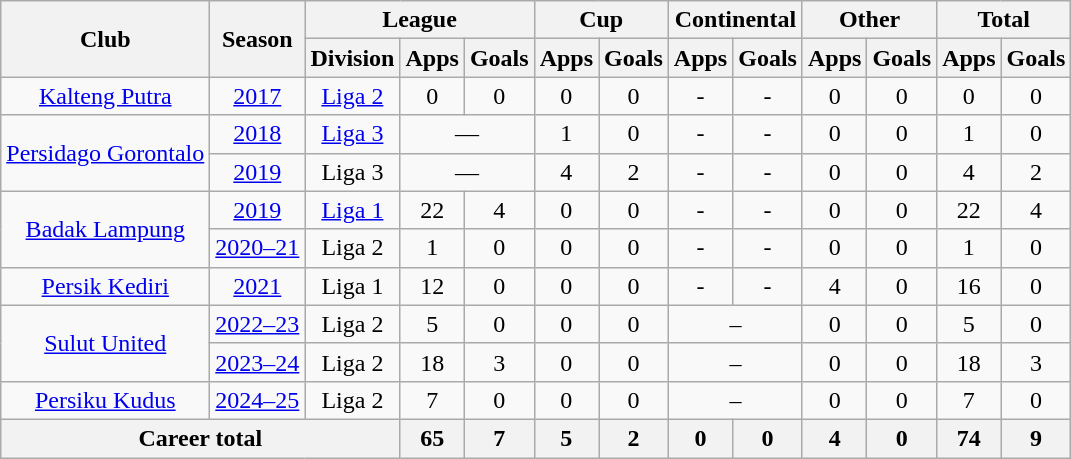<table class="wikitable" style="text-align:center">
<tr>
<th rowspan="2">Club</th>
<th rowspan="2">Season</th>
<th colspan="3">League</th>
<th colspan="2">Cup</th>
<th colspan="2">Continental</th>
<th colspan="2">Other</th>
<th colspan="2">Total</th>
</tr>
<tr>
<th>Division</th>
<th>Apps</th>
<th>Goals</th>
<th>Apps</th>
<th>Goals</th>
<th>Apps</th>
<th>Goals</th>
<th>Apps</th>
<th>Goals</th>
<th>Apps</th>
<th>Goals</th>
</tr>
<tr>
<td rowspan="1" valign="center"><a href='#'>Kalteng Putra</a></td>
<td><a href='#'>2017</a></td>
<td><a href='#'>Liga 2</a></td>
<td>0</td>
<td>0</td>
<td>0</td>
<td>0</td>
<td>-</td>
<td>-</td>
<td>0</td>
<td>0</td>
<td>0</td>
<td>0</td>
</tr>
<tr>
<td rowspan="2" valign="center"><a href='#'>Persidago Gorontalo</a></td>
<td><a href='#'>2018</a></td>
<td><a href='#'>Liga 3</a></td>
<td colspan="2">—</td>
<td>1</td>
<td>0</td>
<td>-</td>
<td>-</td>
<td>0</td>
<td>0</td>
<td>1</td>
<td>0</td>
</tr>
<tr>
<td><a href='#'>2019</a></td>
<td>Liga 3</td>
<td colspan="2">—</td>
<td>4</td>
<td>2</td>
<td>-</td>
<td>-</td>
<td>0</td>
<td>0</td>
<td>4</td>
<td>2</td>
</tr>
<tr>
<td rowspan="2" valign="center"><a href='#'>Badak Lampung</a></td>
<td><a href='#'>2019</a></td>
<td><a href='#'>Liga 1</a></td>
<td>22</td>
<td>4</td>
<td>0</td>
<td>0</td>
<td>-</td>
<td>-</td>
<td>0</td>
<td>0</td>
<td>22</td>
<td>4</td>
</tr>
<tr>
<td><a href='#'>2020–21</a></td>
<td>Liga 2</td>
<td>1</td>
<td>0</td>
<td>0</td>
<td>0</td>
<td>-</td>
<td>-</td>
<td>0</td>
<td>0</td>
<td>1</td>
<td>0</td>
</tr>
<tr>
<td rowspan="1" valign="center"><a href='#'>Persik Kediri</a></td>
<td><a href='#'>2021</a></td>
<td>Liga 1</td>
<td>12</td>
<td>0</td>
<td>0</td>
<td>0</td>
<td>-</td>
<td>-</td>
<td>4</td>
<td>0</td>
<td>16</td>
<td>0</td>
</tr>
<tr>
<td rowspan="2"><a href='#'>Sulut United</a></td>
<td><a href='#'>2022–23</a></td>
<td rowspan="1">Liga 2</td>
<td>5</td>
<td>0</td>
<td>0</td>
<td>0</td>
<td colspan="2">–</td>
<td>0</td>
<td>0</td>
<td>5</td>
<td>0</td>
</tr>
<tr>
<td><a href='#'>2023–24</a></td>
<td rowspan="1">Liga 2</td>
<td>18</td>
<td>3</td>
<td>0</td>
<td>0</td>
<td colspan="2">–</td>
<td>0</td>
<td>0</td>
<td>18</td>
<td>3</td>
</tr>
<tr>
<td rowspan="1" valign="center"><a href='#'>Persiku Kudus</a></td>
<td><a href='#'>2024–25</a></td>
<td>Liga 2</td>
<td>7</td>
<td>0</td>
<td>0</td>
<td>0</td>
<td colspan="2">–</td>
<td>0</td>
<td>0</td>
<td>7</td>
<td>0</td>
</tr>
<tr>
<th colspan="3">Career total</th>
<th>65</th>
<th>7</th>
<th>5</th>
<th>2</th>
<th>0</th>
<th>0</th>
<th>4</th>
<th>0</th>
<th>74</th>
<th>9</th>
</tr>
</table>
